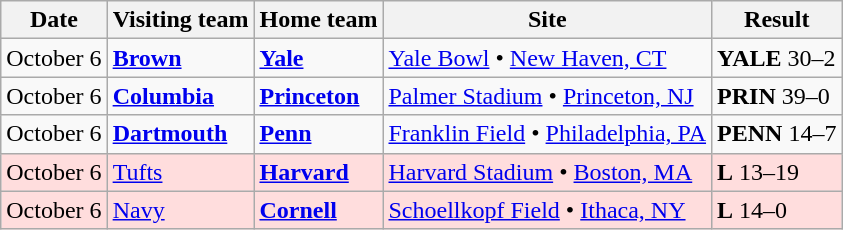<table class="wikitable">
<tr>
<th>Date</th>
<th>Visiting team</th>
<th>Home team</th>
<th>Site</th>
<th>Result</th>
</tr>
<tr>
<td>October 6</td>
<td><strong><a href='#'>Brown</a></strong></td>
<td><strong><a href='#'>Yale</a></strong></td>
<td><a href='#'>Yale Bowl</a> • <a href='#'>New Haven, CT</a></td>
<td><strong>YALE</strong> 30–2</td>
</tr>
<tr>
<td>October 6</td>
<td><strong><a href='#'>Columbia</a></strong></td>
<td><strong><a href='#'>Princeton</a></strong></td>
<td><a href='#'>Palmer Stadium</a> • <a href='#'>Princeton, NJ</a></td>
<td><strong>PRIN</strong> 39–0</td>
</tr>
<tr>
<td>October 6</td>
<td><strong><a href='#'>Dartmouth</a></strong></td>
<td><strong><a href='#'>Penn</a></strong></td>
<td><a href='#'>Franklin Field</a> • <a href='#'>Philadelphia, PA</a></td>
<td><strong>PENN</strong> 14–7</td>
</tr>
<tr style="background:#FFDDDD;">
<td>October 6</td>
<td><a href='#'>Tufts</a></td>
<td><strong><a href='#'>Harvard</a></strong></td>
<td><a href='#'>Harvard Stadium</a> • <a href='#'>Boston, MA</a></td>
<td><strong>L</strong> 13–19</td>
</tr>
<tr style="background:#FFDDDD;">
<td>October 6</td>
<td><a href='#'>Navy</a></td>
<td><strong><a href='#'>Cornell</a></strong></td>
<td><a href='#'>Schoellkopf Field</a> • <a href='#'>Ithaca, NY</a></td>
<td><strong>L</strong> 14–0</td>
</tr>
</table>
